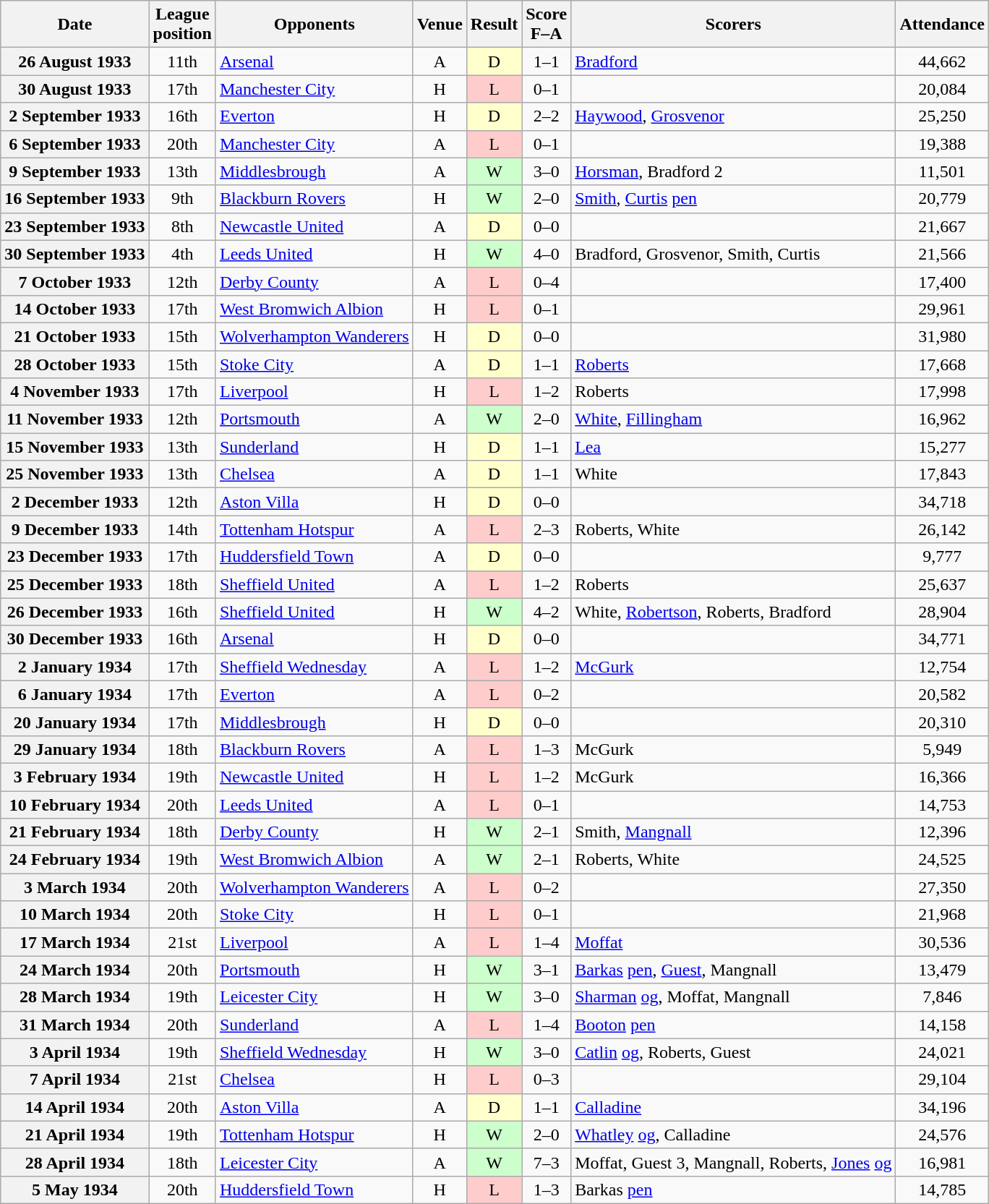<table class="wikitable plainrowheaders" style="text-align:center">
<tr>
<th scope="col">Date</th>
<th scope="col">League<br>position</th>
<th scope="col">Opponents</th>
<th scope="col">Venue</th>
<th scope="col">Result</th>
<th scope="col">Score<br>F–A</th>
<th scope="col">Scorers</th>
<th scope="col">Attendance</th>
</tr>
<tr>
<th scope="row">26 August 1933</th>
<td>11th</td>
<td align="left"><a href='#'>Arsenal</a></td>
<td>A</td>
<td style=background:#ffc>D</td>
<td>1–1</td>
<td align="left"><a href='#'>Bradford</a></td>
<td>44,662</td>
</tr>
<tr>
<th scope="row">30 August 1933</th>
<td>17th</td>
<td align="left"><a href='#'>Manchester City</a></td>
<td>H</td>
<td style=background:#fcc>L</td>
<td>0–1</td>
<td></td>
<td>20,084</td>
</tr>
<tr>
<th scope="row">2 September 1933</th>
<td>16th</td>
<td align="left"><a href='#'>Everton</a></td>
<td>H</td>
<td style=background:#ffc>D</td>
<td>2–2</td>
<td align="left"><a href='#'>Haywood</a>, <a href='#'>Grosvenor</a></td>
<td>25,250</td>
</tr>
<tr>
<th scope="row">6 September 1933</th>
<td>20th</td>
<td align="left"><a href='#'>Manchester City</a></td>
<td>A</td>
<td style=background:#fcc>L</td>
<td>0–1</td>
<td></td>
<td>19,388</td>
</tr>
<tr>
<th scope="row">9 September 1933</th>
<td>13th</td>
<td align="left"><a href='#'>Middlesbrough</a></td>
<td>A</td>
<td style=background:#cfc>W</td>
<td>3–0</td>
<td align="left"><a href='#'>Horsman</a>, Bradford 2</td>
<td>11,501</td>
</tr>
<tr>
<th scope="row">16 September 1933</th>
<td>9th</td>
<td align="left"><a href='#'>Blackburn Rovers</a></td>
<td>H</td>
<td style=background:#cfc>W</td>
<td>2–0</td>
<td align="left"><a href='#'>Smith</a>, <a href='#'>Curtis</a> <a href='#'>pen</a></td>
<td>20,779</td>
</tr>
<tr>
<th scope="row">23 September 1933</th>
<td>8th</td>
<td align="left"><a href='#'>Newcastle United</a></td>
<td>A</td>
<td style=background:#ffc>D</td>
<td>0–0</td>
<td></td>
<td>21,667</td>
</tr>
<tr>
<th scope="row">30 September 1933</th>
<td>4th</td>
<td align="left"><a href='#'>Leeds United</a></td>
<td>H</td>
<td style=background:#cfc>W</td>
<td>4–0</td>
<td align="left">Bradford, Grosvenor, Smith, Curtis</td>
<td>21,566</td>
</tr>
<tr>
<th scope="row">7 October 1933</th>
<td>12th</td>
<td align="left"><a href='#'>Derby County</a></td>
<td>A</td>
<td style=background:#fcc>L</td>
<td>0–4</td>
<td></td>
<td>17,400</td>
</tr>
<tr>
<th scope="row">14 October 1933</th>
<td>17th</td>
<td align="left"><a href='#'>West Bromwich Albion</a></td>
<td>H</td>
<td style=background:#fcc>L</td>
<td>0–1</td>
<td></td>
<td>29,961</td>
</tr>
<tr>
<th scope="row">21 October 1933</th>
<td>15th</td>
<td align="left"><a href='#'>Wolverhampton Wanderers</a></td>
<td>H</td>
<td style=background:#ffc>D</td>
<td>0–0</td>
<td></td>
<td>31,980</td>
</tr>
<tr>
<th scope="row">28 October 1933</th>
<td>15th</td>
<td align="left"><a href='#'>Stoke City</a></td>
<td>A</td>
<td style=background:#ffc>D</td>
<td>1–1</td>
<td align="left"><a href='#'>Roberts</a></td>
<td>17,668</td>
</tr>
<tr>
<th scope="row">4 November 1933</th>
<td>17th</td>
<td align="left"><a href='#'>Liverpool</a></td>
<td>H</td>
<td style=background:#fcc>L</td>
<td>1–2</td>
<td align="left">Roberts</td>
<td>17,998</td>
</tr>
<tr>
<th scope="row">11 November 1933</th>
<td>12th</td>
<td align="left"><a href='#'>Portsmouth</a></td>
<td>A</td>
<td style=background:#cfc>W</td>
<td>2–0</td>
<td align="left"><a href='#'>White</a>, <a href='#'>Fillingham</a></td>
<td>16,962</td>
</tr>
<tr>
<th scope="row">15 November 1933</th>
<td>13th</td>
<td align="left"><a href='#'>Sunderland</a></td>
<td>H</td>
<td style=background:#ffc>D</td>
<td>1–1</td>
<td align="left"><a href='#'>Lea</a></td>
<td>15,277</td>
</tr>
<tr>
<th scope="row">25 November 1933</th>
<td>13th</td>
<td align="left"><a href='#'>Chelsea</a></td>
<td>A</td>
<td style=background:#ffc>D</td>
<td>1–1</td>
<td align="left">White</td>
<td>17,843</td>
</tr>
<tr>
<th scope="row">2 December 1933</th>
<td>12th</td>
<td align="left"><a href='#'>Aston Villa</a></td>
<td>H</td>
<td style=background:#ffc>D</td>
<td>0–0</td>
<td></td>
<td>34,718</td>
</tr>
<tr>
<th scope="row">9 December 1933</th>
<td>14th</td>
<td align="left"><a href='#'>Tottenham Hotspur</a></td>
<td>A</td>
<td style=background:#fcc>L</td>
<td>2–3</td>
<td align="left">Roberts, White</td>
<td>26,142</td>
</tr>
<tr>
<th scope="row">23 December 1933</th>
<td>17th</td>
<td align="left"><a href='#'>Huddersfield Town</a></td>
<td>A</td>
<td style=background:#ffc>D</td>
<td>0–0</td>
<td></td>
<td>9,777</td>
</tr>
<tr>
<th scope="row">25 December 1933</th>
<td>18th</td>
<td align="left"><a href='#'>Sheffield United</a></td>
<td>A</td>
<td style=background:#fcc>L</td>
<td>1–2</td>
<td align="left">Roberts</td>
<td>25,637</td>
</tr>
<tr>
<th scope="row">26 December 1933</th>
<td>16th</td>
<td align="left"><a href='#'>Sheffield United</a></td>
<td>H</td>
<td style=background:#cfc>W</td>
<td>4–2</td>
<td align="left">White, <a href='#'>Robertson</a>, Roberts, Bradford</td>
<td>28,904</td>
</tr>
<tr>
<th scope="row">30 December 1933</th>
<td>16th</td>
<td align="left"><a href='#'>Arsenal</a></td>
<td>H</td>
<td style=background:#ffc>D</td>
<td>0–0</td>
<td></td>
<td>34,771</td>
</tr>
<tr>
<th scope="row">2 January 1934</th>
<td>17th</td>
<td align="left"><a href='#'>Sheffield Wednesday</a></td>
<td>A</td>
<td style=background:#fcc>L</td>
<td>1–2</td>
<td align="left"><a href='#'>McGurk</a></td>
<td>12,754</td>
</tr>
<tr>
<th scope="row">6 January 1934</th>
<td>17th</td>
<td align="left"><a href='#'>Everton</a></td>
<td>A</td>
<td style=background:#fcc>L</td>
<td>0–2</td>
<td></td>
<td>20,582</td>
</tr>
<tr>
<th scope="row">20 January 1934</th>
<td>17th</td>
<td align="left"><a href='#'>Middlesbrough</a></td>
<td>H</td>
<td style=background:#ffc>D</td>
<td>0–0</td>
<td></td>
<td>20,310</td>
</tr>
<tr>
<th scope="row">29 January 1934</th>
<td>18th</td>
<td align="left"><a href='#'>Blackburn Rovers</a></td>
<td>A</td>
<td style=background:#fcc>L</td>
<td>1–3</td>
<td align="left">McGurk</td>
<td>5,949</td>
</tr>
<tr>
<th scope="row">3 February 1934</th>
<td>19th</td>
<td align="left"><a href='#'>Newcastle United</a></td>
<td>H</td>
<td style=background:#fcc>L</td>
<td>1–2</td>
<td align="left">McGurk</td>
<td>16,366</td>
</tr>
<tr>
<th scope="row">10 February 1934</th>
<td>20th</td>
<td align="left"><a href='#'>Leeds United</a></td>
<td>A</td>
<td style=background:#fcc>L</td>
<td>0–1</td>
<td></td>
<td>14,753</td>
</tr>
<tr>
<th scope="row">21 February 1934</th>
<td>18th</td>
<td align="left"><a href='#'>Derby County</a></td>
<td>H</td>
<td style=background:#cfc>W</td>
<td>2–1</td>
<td align="left">Smith, <a href='#'>Mangnall</a></td>
<td>12,396</td>
</tr>
<tr>
<th scope="row">24 February 1934</th>
<td>19th</td>
<td align="left"><a href='#'>West Bromwich Albion</a></td>
<td>A</td>
<td style=background:#cfc>W</td>
<td>2–1</td>
<td align="left">Roberts, White</td>
<td>24,525</td>
</tr>
<tr>
<th scope="row">3 March 1934</th>
<td>20th</td>
<td align="left"><a href='#'>Wolverhampton Wanderers</a></td>
<td>A</td>
<td style=background:#fcc>L</td>
<td>0–2</td>
<td></td>
<td>27,350</td>
</tr>
<tr>
<th scope="row">10 March 1934</th>
<td>20th</td>
<td align="left"><a href='#'>Stoke City</a></td>
<td>H</td>
<td style=background:#fcc>L</td>
<td>0–1</td>
<td></td>
<td>21,968</td>
</tr>
<tr>
<th scope="row">17 March 1934</th>
<td>21st</td>
<td align="left"><a href='#'>Liverpool</a></td>
<td>A</td>
<td style=background:#fcc>L</td>
<td>1–4</td>
<td align="left"><a href='#'>Moffat</a></td>
<td>30,536</td>
</tr>
<tr>
<th scope="row">24 March 1934</th>
<td>20th</td>
<td align="left"><a href='#'>Portsmouth</a></td>
<td>H</td>
<td style=background:#cfc>W</td>
<td>3–1</td>
<td align="left"><a href='#'>Barkas</a> <a href='#'>pen</a>, <a href='#'>Guest</a>, Mangnall</td>
<td>13,479</td>
</tr>
<tr>
<th scope="row">28 March 1934</th>
<td>19th</td>
<td align="left"><a href='#'>Leicester City</a></td>
<td>H</td>
<td style=background:#cfc>W</td>
<td>3–0</td>
<td align="left"><a href='#'>Sharman</a> <a href='#'>og</a>, Moffat, Mangnall</td>
<td>7,846</td>
</tr>
<tr>
<th scope="row">31 March 1934</th>
<td>20th</td>
<td align="left"><a href='#'>Sunderland</a></td>
<td>A</td>
<td style=background:#fcc>L</td>
<td>1–4</td>
<td align="left"><a href='#'>Booton</a> <a href='#'>pen</a></td>
<td>14,158</td>
</tr>
<tr>
<th scope="row">3 April 1934</th>
<td>19th</td>
<td align="left"><a href='#'>Sheffield Wednesday</a></td>
<td>H</td>
<td style=background:#cfc>W</td>
<td>3–0</td>
<td align="left"><a href='#'>Catlin</a> <a href='#'>og</a>, Roberts, Guest</td>
<td>24,021</td>
</tr>
<tr>
<th scope="row">7 April 1934</th>
<td>21st</td>
<td align="left"><a href='#'>Chelsea</a></td>
<td>H</td>
<td style=background:#fcc>L</td>
<td>0–3</td>
<td></td>
<td>29,104</td>
</tr>
<tr>
<th scope="row">14 April 1934</th>
<td>20th</td>
<td align="left"><a href='#'>Aston Villa</a></td>
<td>A</td>
<td style=background:#ffc>D</td>
<td>1–1</td>
<td align="left"><a href='#'>Calladine</a></td>
<td>34,196</td>
</tr>
<tr>
<th scope="row">21 April 1934</th>
<td>19th</td>
<td align="left"><a href='#'>Tottenham Hotspur</a></td>
<td>H</td>
<td style=background:#cfc>W</td>
<td>2–0</td>
<td align="left"><a href='#'>Whatley</a> <a href='#'>og</a>, Calladine</td>
<td>24,576</td>
</tr>
<tr>
<th scope="row">28 April 1934</th>
<td>18th</td>
<td align="left"><a href='#'>Leicester City</a></td>
<td>A</td>
<td style=background:#cfc>W</td>
<td>7–3</td>
<td align="left">Moffat, Guest 3, Mangnall, Roberts, <a href='#'>Jones</a> <a href='#'>og</a></td>
<td>16,981</td>
</tr>
<tr>
<th scope="row">5 May 1934</th>
<td>20th</td>
<td align="left"><a href='#'>Huddersfield Town</a></td>
<td>H</td>
<td style=background:#fcc>L</td>
<td>1–3</td>
<td align="left">Barkas <a href='#'>pen</a></td>
<td>14,785</td>
</tr>
</table>
